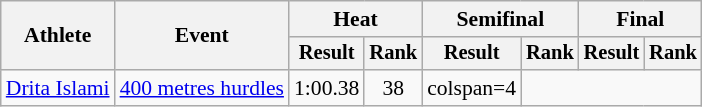<table class="wikitable" style="font-size:90%">
<tr>
<th rowspan="2">Athlete</th>
<th rowspan="2">Event</th>
<th colspan="2">Heat</th>
<th colspan="2">Semifinal</th>
<th colspan="2">Final</th>
</tr>
<tr style="font-size:95%">
<th>Result</th>
<th>Rank</th>
<th>Result</th>
<th>Rank</th>
<th>Result</th>
<th>Rank</th>
</tr>
<tr style=text-align:center>
<td style=text-align:left><a href='#'>Drita Islami</a></td>
<td style=text-align:left rowspan=4><a href='#'>400 metres hurdles</a></td>
<td>1:00.38</td>
<td>38</td>
<td>colspan=4 </td>
</tr>
</table>
